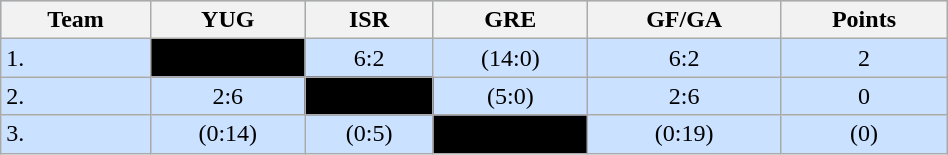<table class="wikitable" bgcolor="#EFEFFF" width="50%">
<tr bgcolor="#BCD2EE">
<th>Team</th>
<th>YUG</th>
<th>ISR</th>
<th>GRE</th>
<th>GF/GA</th>
<th>Points</th>
</tr>
<tr bgcolor="#CAE1FF" align="center">
<td align="left">1. </td>
<td style="background:#000000;"></td>
<td>6:2</td>
<td>(14:0)</td>
<td>6:2</td>
<td>2</td>
</tr>
<tr bgcolor="#CAE1FF" align="center">
<td align="left">2. </td>
<td>2:6</td>
<td style="background:#000000;"></td>
<td>(5:0)</td>
<td>2:6</td>
<td>0</td>
</tr>
<tr bgcolor="#CAE1FF" align="center">
<td align="left">3. </td>
<td>(0:14)</td>
<td>(0:5)</td>
<td style="background:#000000;"></td>
<td>(0:19)</td>
<td>(0)</td>
</tr>
</table>
